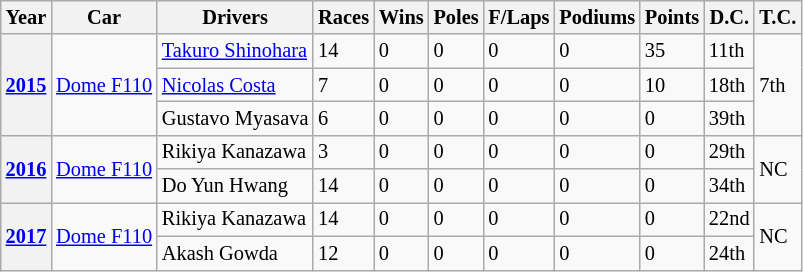<table class="wikitable" style="font-size:85%">
<tr>
<th>Year</th>
<th>Car</th>
<th>Drivers</th>
<th>Races</th>
<th>Wins</th>
<th>Poles</th>
<th>F/Laps</th>
<th>Podiums</th>
<th>Points</th>
<th>D.C.</th>
<th>T.C.</th>
</tr>
<tr>
<th rowspan="3"><a href='#'>2015</a></th>
<td rowspan="3"><a href='#'>Dome F110</a></td>
<td> <a href='#'>Takuro Shinohara</a></td>
<td>14</td>
<td>0</td>
<td>0</td>
<td>0</td>
<td>0</td>
<td>35</td>
<td>11th</td>
<td rowspan="3">7th</td>
</tr>
<tr>
<td> <a href='#'>Nicolas Costa</a></td>
<td>7</td>
<td>0</td>
<td>0</td>
<td>0</td>
<td>0</td>
<td>10</td>
<td>18th</td>
</tr>
<tr>
<td> Gustavo Myasava</td>
<td>6</td>
<td>0</td>
<td>0</td>
<td>0</td>
<td>0</td>
<td>0</td>
<td>39th</td>
</tr>
<tr>
<th rowspan="2"><a href='#'>2016</a></th>
<td rowspan="2"><a href='#'>Dome F110</a></td>
<td> Rikiya Kanazawa</td>
<td>3</td>
<td>0</td>
<td>0</td>
<td>0</td>
<td>0</td>
<td>0</td>
<td>29th</td>
<td rowspan="2">NC</td>
</tr>
<tr>
<td> Do Yun Hwang</td>
<td>14</td>
<td>0</td>
<td>0</td>
<td>0</td>
<td>0</td>
<td>0</td>
<td>34th</td>
</tr>
<tr>
<th rowspan="2"><a href='#'>2017</a></th>
<td rowspan="2"><a href='#'>Dome F110</a></td>
<td> Rikiya Kanazawa</td>
<td>14</td>
<td>0</td>
<td>0</td>
<td>0</td>
<td>0</td>
<td>0</td>
<td>22nd</td>
<td rowspan="2">NC</td>
</tr>
<tr>
<td> Akash Gowda</td>
<td>12</td>
<td>0</td>
<td>0</td>
<td>0</td>
<td>0</td>
<td>0</td>
<td>24th</td>
</tr>
</table>
